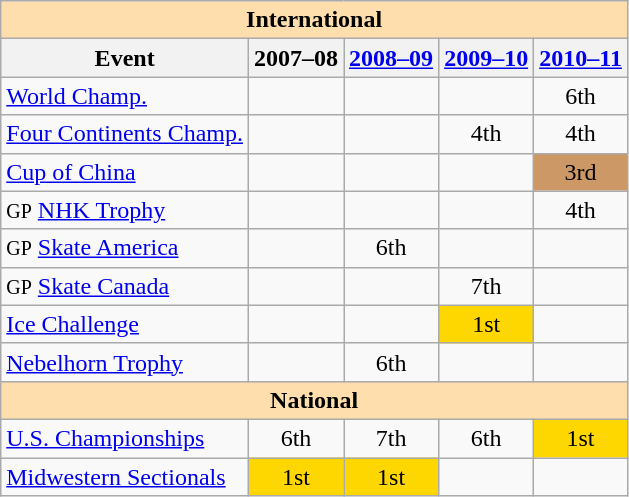<table class="wikitable" style="text-align:center">
<tr>
<th colspan="5" style="background:#ffdead; text-align:center;"><strong>International</strong></th>
</tr>
<tr>
<th>Event</th>
<th>2007–08</th>
<th><a href='#'>2008–09</a></th>
<th><a href='#'>2009–10</a></th>
<th><a href='#'>2010–11</a></th>
</tr>
<tr>
<td align=left><a href='#'>World Champ.</a></td>
<td></td>
<td></td>
<td></td>
<td>6th</td>
</tr>
<tr>
<td align=left><a href='#'>Four Continents Champ.</a></td>
<td></td>
<td></td>
<td>4th</td>
<td>4th</td>
</tr>
<tr>
<td align=left> <a href='#'>Cup of China</a></td>
<td></td>
<td></td>
<td></td>
<td style="background:#c96;">3rd</td>
</tr>
<tr>
<td align=left><small>GP</small> <a href='#'>NHK Trophy</a></td>
<td></td>
<td></td>
<td></td>
<td>4th</td>
</tr>
<tr>
<td align=left><small>GP</small> <a href='#'>Skate America</a></td>
<td></td>
<td>6th</td>
<td></td>
<td></td>
</tr>
<tr>
<td align=left><small>GP</small> <a href='#'>Skate Canada</a></td>
<td></td>
<td></td>
<td>7th</td>
<td></td>
</tr>
<tr>
<td align=left><a href='#'>Ice Challenge</a></td>
<td></td>
<td></td>
<td style="background:gold;">1st</td>
<td></td>
</tr>
<tr>
<td align=left><a href='#'>Nebelhorn Trophy</a></td>
<td></td>
<td>6th</td>
<td></td>
<td></td>
</tr>
<tr>
<th colspan="5" style="background:#ffdead; text-align:center;"><strong>National</strong></th>
</tr>
<tr>
<td align=left><a href='#'>U.S. Championships</a></td>
<td>6th</td>
<td>7th</td>
<td>6th</td>
<td style="background:gold;">1st</td>
</tr>
<tr>
<td align=left><a href='#'>Midwestern Sectionals</a></td>
<td style="background:gold;">1st</td>
<td style="background:gold;">1st</td>
<td></td>
<td></td>
</tr>
</table>
